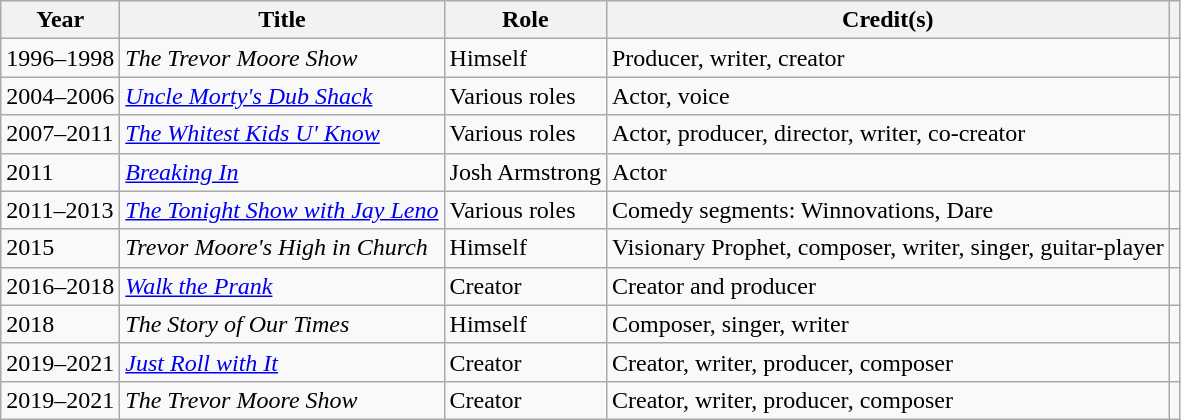<table class=wikitable>
<tr>
<th>Year</th>
<th>Title</th>
<th>Role</th>
<th>Credit(s)</th>
<th></th>
</tr>
<tr>
<td>1996–1998</td>
<td><em>The Trevor Moore Show</em></td>
<td>Himself</td>
<td>Producer, writer, creator</td>
<td></td>
</tr>
<tr>
<td>2004–2006</td>
<td><em><a href='#'>Uncle Morty's Dub Shack</a></em></td>
<td>Various roles</td>
<td>Actor, voice</td>
<td></td>
</tr>
<tr>
<td>2007–2011</td>
<td><em><a href='#'>The Whitest Kids U' Know</a></em></td>
<td>Various roles</td>
<td>Actor, producer, director, writer, co-creator</td>
<td></td>
</tr>
<tr>
<td>2011</td>
<td><em><a href='#'>Breaking In</a></em></td>
<td>Josh Armstrong</td>
<td>Actor</td>
<td></td>
</tr>
<tr>
<td>2011–2013</td>
<td><em><a href='#'>The Tonight Show with Jay Leno</a></em></td>
<td>Various roles</td>
<td>Comedy segments: Winnovations, Dare</td>
<td></td>
</tr>
<tr>
<td>2015</td>
<td><em>Trevor Moore's High in Church</em></td>
<td>Himself</td>
<td>Visionary Prophet, composer, writer, singer, guitar-player</td>
<td></td>
</tr>
<tr>
<td>2016–2018</td>
<td><em><a href='#'>Walk the Prank</a></em></td>
<td>Creator</td>
<td>Creator and producer</td>
<td></td>
</tr>
<tr>
<td>2018</td>
<td><em>The Story of Our Times</em></td>
<td>Himself</td>
<td>Composer, singer, writer</td>
<td></td>
</tr>
<tr>
<td>2019–2021</td>
<td><em><a href='#'>Just Roll with It</a></em></td>
<td>Creator</td>
<td>Creator, writer, producer, composer</td>
<td></td>
</tr>
<tr>
<td>2019–2021</td>
<td><em>The Trevor Moore Show</em></td>
<td>Creator</td>
<td>Creator, writer, producer, composer</td>
<td></td>
</tr>
</table>
